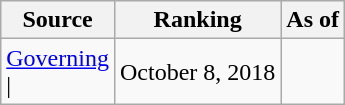<table class="wikitable" style="text-align:center">
<tr>
<th>Source</th>
<th>Ranking</th>
<th>As of</th>
</tr>
<tr>
<td align=left><a href='#'>Governing</a><br>| </td>
<td>October 8, 2018</td>
</tr>
</table>
